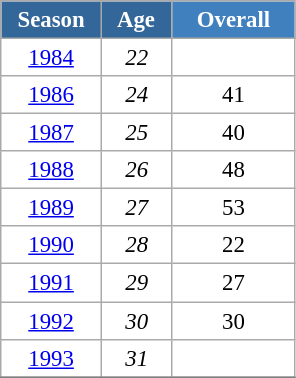<table class="wikitable" style="font-size:95%; text-align:center; border:grey solid 1px; border-collapse:collapse; background:#ffffff;">
<tr>
<th style="background-color:#369; color:white; width:60px;"> Season </th>
<th style="background-color:#369; color:white; width:40px;"> Age </th>
<th style="background-color:#4180be; color:white; width:75px;">Overall</th>
</tr>
<tr>
<td><a href='#'>1984</a></td>
<td><em>22</em></td>
<td></td>
</tr>
<tr>
<td><a href='#'>1986</a></td>
<td><em>24</em></td>
<td>41</td>
</tr>
<tr>
<td><a href='#'>1987</a></td>
<td><em>25</em></td>
<td>40</td>
</tr>
<tr>
<td><a href='#'>1988</a></td>
<td><em>26</em></td>
<td>48</td>
</tr>
<tr>
<td><a href='#'>1989</a></td>
<td><em>27</em></td>
<td>53</td>
</tr>
<tr>
<td><a href='#'>1990</a></td>
<td><em>28</em></td>
<td>22</td>
</tr>
<tr>
<td><a href='#'>1991</a></td>
<td><em>29</em></td>
<td>27</td>
</tr>
<tr>
<td><a href='#'>1992</a></td>
<td><em>30</em></td>
<td>30</td>
</tr>
<tr>
<td><a href='#'>1993</a></td>
<td><em>31</em></td>
<td></td>
</tr>
<tr>
</tr>
</table>
